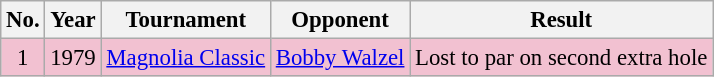<table class="wikitable" style="font-size:95%;">
<tr>
<th>No.</th>
<th>Year</th>
<th>Tournament</th>
<th>Opponent</th>
<th>Result</th>
</tr>
<tr style="background:#F2C1D1;">
<td align=center>1</td>
<td>1979</td>
<td><a href='#'>Magnolia Classic</a></td>
<td> <a href='#'>Bobby Walzel</a></td>
<td>Lost to par on second extra hole</td>
</tr>
</table>
